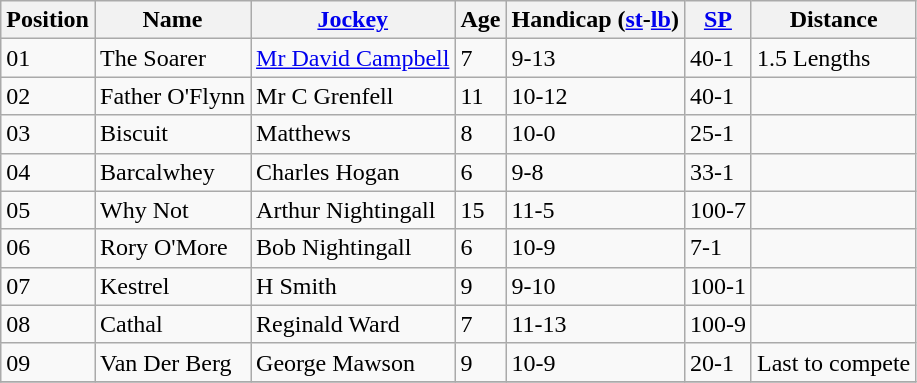<table class="wikitable sortable">
<tr>
<th data-sort-type="number">Position</th>
<th>Name</th>
<th><a href='#'>Jockey</a></th>
<th data-sort-type="number">Age</th>
<th>Handicap (<a href='#'>st</a>-<a href='#'>lb</a>)</th>
<th><a href='#'>SP</a></th>
<th>Distance</th>
</tr>
<tr>
<td>01</td>
<td>The Soarer</td>
<td><a href='#'>Mr David Campbell</a></td>
<td>7</td>
<td>9-13</td>
<td>40-1</td>
<td>1.5 Lengths</td>
</tr>
<tr>
<td>02</td>
<td>Father O'Flynn</td>
<td>Mr C Grenfell</td>
<td>11</td>
<td>10-12</td>
<td>40-1</td>
<td></td>
</tr>
<tr>
<td>03</td>
<td>Biscuit</td>
<td>Matthews</td>
<td>8</td>
<td>10-0</td>
<td>25-1</td>
<td></td>
</tr>
<tr>
<td>04</td>
<td>Barcalwhey</td>
<td>Charles Hogan</td>
<td>6</td>
<td>9-8</td>
<td>33-1</td>
<td></td>
</tr>
<tr>
<td>05</td>
<td>Why Not</td>
<td>Arthur Nightingall</td>
<td>15</td>
<td>11-5</td>
<td>100-7</td>
<td></td>
</tr>
<tr>
<td>06</td>
<td>Rory O'More</td>
<td>Bob Nightingall</td>
<td>6</td>
<td>10-9</td>
<td>7-1</td>
<td></td>
</tr>
<tr>
<td>07</td>
<td>Kestrel</td>
<td>H Smith</td>
<td>9</td>
<td>9-10</td>
<td>100-1</td>
<td></td>
</tr>
<tr>
<td>08</td>
<td>Cathal</td>
<td>Reginald Ward</td>
<td>7</td>
<td>11-13</td>
<td>100-9</td>
<td></td>
</tr>
<tr>
<td>09</td>
<td>Van Der Berg</td>
<td>George Mawson</td>
<td>9</td>
<td>10-9</td>
<td>20-1</td>
<td>Last to compete</td>
</tr>
<tr>
</tr>
</table>
